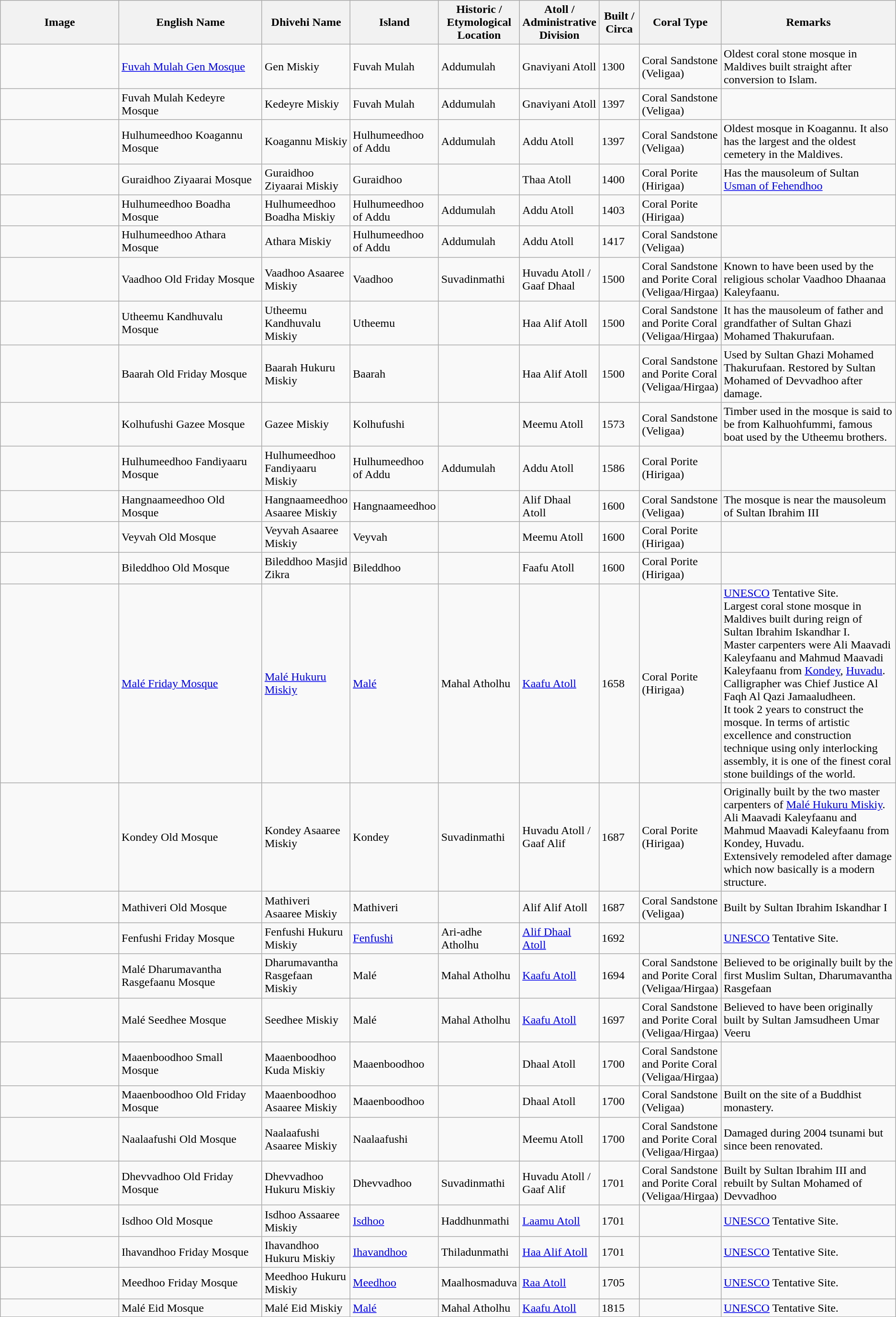<table class="wikitable sortable">
<tr>
<th width="170px" align="center" class=unsortable>Image</th>
<th align=left width=200px class=unsortable>English Name</th>
<th class=unsortable>Dhivehi Name</th>
<th>Island</th>
<th>Historic / Etymological Location</th>
<th align=left width=100px>Atoll / Administrative Division</th>
<th align=left width=050px>Built / Circa</th>
<th>Coral Type</th>
<th align=left width=250px class=unsortable>Remarks</th>
</tr>
<tr>
<td></td>
<td><a href='#'>Fuvah Mulah Gen Mosque</a></td>
<td>Gen Miskiy</td>
<td>Fuvah Mulah</td>
<td>Addumulah</td>
<td>Gnaviyani Atoll</td>
<td>1300</td>
<td>Coral Sandstone (Veligaa)</td>
<td>Oldest coral stone mosque in Maldives built straight after conversion to Islam.</td>
</tr>
<tr>
<td></td>
<td>Fuvah Mulah Kedeyre Mosque</td>
<td>Kedeyre Miskiy</td>
<td>Fuvah Mulah</td>
<td>Addumulah</td>
<td>Gnaviyani Atoll</td>
<td>1397</td>
<td>Coral Sandstone (Veligaa)</td>
<td></td>
</tr>
<tr>
<td></td>
<td>Hulhumeedhoo Koagannu Mosque</td>
<td>Koagannu Miskiy</td>
<td>Hulhumeedhoo of Addu</td>
<td>Addumulah</td>
<td>Addu Atoll</td>
<td>1397</td>
<td>Coral Sandstone (Veligaa)</td>
<td>Oldest mosque in Koagannu. It also has the largest and the oldest cemetery in the Maldives.</td>
</tr>
<tr>
<td></td>
<td>Guraidhoo Ziyaarai Mosque</td>
<td>Guraidhoo Ziyaarai Miskiy</td>
<td>Guraidhoo</td>
<td></td>
<td>Thaa Atoll</td>
<td>1400</td>
<td>Coral Porite (Hirigaa)</td>
<td>Has the mausoleum of Sultan <a href='#'>Usman of Fehendhoo</a></td>
</tr>
<tr>
<td></td>
<td>Hulhumeedhoo Boadha Mosque</td>
<td>Hulhumeedhoo Boadha Miskiy</td>
<td>Hulhumeedhoo of Addu</td>
<td>Addumulah</td>
<td>Addu Atoll</td>
<td>1403</td>
<td>Coral Porite (Hirigaa)</td>
<td></td>
</tr>
<tr>
<td></td>
<td>Hulhumeedhoo Athara Mosque</td>
<td>Athara Miskiy</td>
<td>Hulhumeedhoo of Addu</td>
<td>Addumulah</td>
<td>Addu Atoll</td>
<td>1417</td>
<td>Coral Sandstone (Veligaa)</td>
<td></td>
</tr>
<tr>
<td></td>
<td>Vaadhoo Old Friday Mosque</td>
<td>Vaadhoo Asaaree Miskiy</td>
<td>Vaadhoo</td>
<td>Suvadinmathi</td>
<td>Huvadu Atoll / Gaaf Dhaal</td>
<td>1500</td>
<td>Coral Sandstone and Porite Coral (Veligaa/Hirgaa)</td>
<td>Known to have been used by the religious scholar Vaadhoo Dhaanaa Kaleyfaanu.</td>
</tr>
<tr>
<td></td>
<td>Utheemu Kandhuvalu Mosque</td>
<td>Utheemu Kandhuvalu Miskiy</td>
<td>Utheemu</td>
<td></td>
<td>Haa Alif Atoll</td>
<td>1500</td>
<td>Coral Sandstone and Porite Coral (Veligaa/Hirgaa)</td>
<td>It has the mausoleum of father and grandfather of Sultan Ghazi Mohamed Thakurufaan.</td>
</tr>
<tr>
<td></td>
<td>Baarah Old Friday Mosque</td>
<td>Baarah Hukuru Miskiy</td>
<td>Baarah</td>
<td></td>
<td>Haa Alif Atoll</td>
<td>1500</td>
<td>Coral Sandstone and Porite Coral (Veligaa/Hirgaa)</td>
<td>Used by Sultan Ghazi Mohamed Thakurufaan. Restored by Sultan Mohamed of Devvadhoo after damage.</td>
</tr>
<tr>
<td></td>
<td>Kolhufushi Gazee Mosque</td>
<td>Gazee Miskiy</td>
<td>Kolhufushi</td>
<td></td>
<td>Meemu Atoll</td>
<td>1573</td>
<td>Coral Sandstone (Veligaa)</td>
<td>Timber used in the mosque is said to be from Kalhuohfummi, famous boat used by the Utheemu brothers.</td>
</tr>
<tr>
<td></td>
<td>Hulhumeedhoo Fandiyaaru Mosque</td>
<td>Hulhumeedhoo Fandiyaaru Miskiy</td>
<td>Hulhumeedhoo of Addu</td>
<td>Addumulah</td>
<td>Addu Atoll</td>
<td>1586</td>
<td>Coral Porite (Hirigaa)</td>
<td></td>
</tr>
<tr>
<td></td>
<td>Hangnaameedhoo Old Mosque</td>
<td>Hangnaameedhoo Asaaree Miskiy</td>
<td>Hangnaameedhoo</td>
<td></td>
<td>Alif Dhaal Atoll</td>
<td>1600</td>
<td>Coral Sandstone (Veligaa)</td>
<td>The mosque is near the mausoleum of Sultan Ibrahim III</td>
</tr>
<tr>
<td></td>
<td>Veyvah Old Mosque</td>
<td>Veyvah Asaaree Miskiy</td>
<td>Veyvah</td>
<td></td>
<td>Meemu Atoll</td>
<td>1600</td>
<td>Coral Porite (Hirigaa)</td>
<td></td>
</tr>
<tr>
<td></td>
<td>Bileddhoo Old Mosque</td>
<td>Bileddhoo Masjid Zikra</td>
<td>Bileddhoo</td>
<td></td>
<td>Faafu Atoll</td>
<td>1600</td>
<td>Coral Porite (Hirigaa)</td>
<td></td>
</tr>
<tr>
<td></td>
<td><a href='#'>Malé Friday Mosque</a></td>
<td><a href='#'>Malé Hukuru Miskiy</a></td>
<td><a href='#'>Malé</a></td>
<td>Mahal Atholhu</td>
<td><a href='#'>Kaafu Atoll</a></td>
<td>1658</td>
<td>Coral Porite (Hirigaa)</td>
<td><a href='#'>UNESCO</a> Tentative Site.<br>Largest coral stone mosque in Maldives built during reign of Sultan Ibrahim Iskandhar I.<br>Master carpenters were Ali Maavadi Kaleyfaanu and Mahmud Maavadi Kaleyfaanu from <a href='#'>Kondey</a>, <a href='#'>Huvadu</a>.<br>Calligrapher was Chief Justice Al Faqh Al Qazi Jamaaludheen.<br>It took 2 years to construct the mosque. In terms of artistic excellence and construction technique using only interlocking assembly, it is one of the finest coral stone buildings of the world.</td>
</tr>
<tr>
<td></td>
<td>Kondey Old Mosque</td>
<td>Kondey Asaaree Miskiy</td>
<td>Kondey</td>
<td>Suvadinmathi</td>
<td>Huvadu Atoll / Gaaf Alif</td>
<td>1687</td>
<td>Coral Porite (Hirigaa)</td>
<td>Originally built by the two master carpenters of <a href='#'>Malé Hukuru Miskiy</a>.<br>Ali Maavadi Kaleyfaanu and Mahmud Maavadi Kaleyfaanu from Kondey, Huvadu.<br>Extensively remodeled after damage which now basically is a modern structure.</td>
</tr>
<tr>
<td></td>
<td>Mathiveri Old Mosque</td>
<td>Mathiveri Asaaree Miskiy</td>
<td>Mathiveri</td>
<td></td>
<td>Alif Alif Atoll</td>
<td>1687</td>
<td>Coral Sandstone (Veligaa)</td>
<td>Built by Sultan Ibrahim Iskandhar I</td>
</tr>
<tr>
<td></td>
<td>Fenfushi Friday Mosque</td>
<td>Fenfushi Hukuru Miskiy</td>
<td><a href='#'>Fenfushi</a></td>
<td>Ari-adhe Atholhu</td>
<td><a href='#'>Alif Dhaal Atoll</a></td>
<td>1692</td>
<td></td>
<td><a href='#'>UNESCO</a> Tentative Site.</td>
</tr>
<tr>
<td></td>
<td>Malé Dharumavantha Rasgefaanu Mosque</td>
<td>Dharumavantha Rasgefaan Miskiy</td>
<td>Malé</td>
<td>Mahal Atholhu</td>
<td><a href='#'>Kaafu Atoll</a></td>
<td>1694</td>
<td>Coral Sandstone and Porite Coral (Veligaa/Hirgaa)</td>
<td>Believed to be originally built by the first Muslim Sultan, Dharumavantha Rasgefaan</td>
</tr>
<tr>
<td></td>
<td>Malé Seedhee Mosque</td>
<td>Seedhee Miskiy</td>
<td>Malé</td>
<td>Mahal Atholhu</td>
<td><a href='#'>Kaafu Atoll</a></td>
<td>1697</td>
<td>Coral Sandstone and Porite Coral (Veligaa/Hirgaa)</td>
<td>Believed to have been originally built by Sultan Jamsudheen Umar Veeru</td>
</tr>
<tr>
<td></td>
<td>Maaenboodhoo Small Mosque</td>
<td>Maaenboodhoo Kuda Miskiy</td>
<td>Maaenboodhoo</td>
<td></td>
<td>Dhaal Atoll</td>
<td>1700</td>
<td>Coral Sandstone and Porite Coral (Veligaa/Hirgaa)</td>
<td></td>
</tr>
<tr>
<td></td>
<td>Maaenboodhoo Old Friday Mosque</td>
<td>Maaenboodhoo Asaaree Miskiy</td>
<td>Maaenboodhoo</td>
<td></td>
<td>Dhaal Atoll</td>
<td>1700</td>
<td>Coral Sandstone (Veligaa)</td>
<td>Built on the site of a Buddhist monastery.</td>
</tr>
<tr>
<td></td>
<td>Naalaafushi Old Mosque</td>
<td>Naalaafushi Asaaree Miskiy</td>
<td>Naalaafushi</td>
<td></td>
<td>Meemu Atoll</td>
<td>1700</td>
<td>Coral Sandstone and Porite Coral (Veligaa/Hirgaa)</td>
<td>Damaged during 2004 tsunami but since been renovated.</td>
</tr>
<tr>
<td></td>
<td>Dhevvadhoo Old Friday Mosque</td>
<td>Dhevvadhoo Hukuru Miskiy</td>
<td>Dhevvadhoo</td>
<td>Suvadinmathi</td>
<td>Huvadu Atoll / Gaaf Alif</td>
<td>1701</td>
<td>Coral Sandstone and Porite Coral (Veligaa/Hirgaa)</td>
<td>Built by Sultan Ibrahim III and rebuilt by Sultan Mohamed of Devvadhoo</td>
</tr>
<tr>
<td></td>
<td>Isdhoo Old Mosque</td>
<td>Isdhoo Assaaree Miskiy</td>
<td><a href='#'>Isdhoo</a></td>
<td>Haddhunmathi</td>
<td><a href='#'>Laamu Atoll</a></td>
<td>1701</td>
<td></td>
<td><a href='#'>UNESCO</a> Tentative Site.</td>
</tr>
<tr>
<td></td>
<td>Ihavandhoo Friday Mosque</td>
<td>Ihavandhoo Hukuru Miskiy</td>
<td><a href='#'>Ihavandhoo</a></td>
<td>Thiladunmathi</td>
<td><a href='#'>Haa Alif Atoll</a></td>
<td>1701</td>
<td></td>
<td><a href='#'>UNESCO</a> Tentative Site.</td>
</tr>
<tr>
<td></td>
<td>Meedhoo Friday Mosque</td>
<td>Meedhoo Hukuru Miskiy</td>
<td><a href='#'>Meedhoo</a></td>
<td>Maalhosmaduva</td>
<td><a href='#'>Raa Atoll</a></td>
<td>1705</td>
<td></td>
<td><a href='#'>UNESCO</a> Tentative Site.</td>
</tr>
<tr>
<td></td>
<td>Malé Eid Mosque</td>
<td>Malé Eid Miskiy</td>
<td><a href='#'>Malé</a></td>
<td>Mahal Atholhu</td>
<td><a href='#'>Kaafu Atoll</a></td>
<td>1815</td>
<td></td>
<td><a href='#'>UNESCO</a> Tentative Site.</td>
</tr>
</table>
